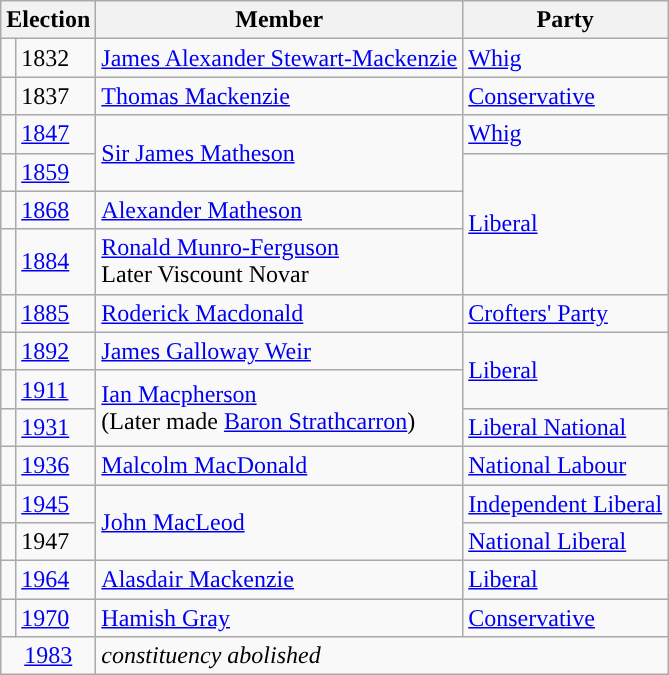<table class="wikitable">
<tr>
<th colspan="2">Election</th>
<th>Member </th>
<th>Party</th>
</tr>
<tr>
<td style="color:inherit;background-color: "></td>
<td>1832</td>
<td><a href='#'>James Alexander Stewart-Mackenzie</a></td>
<td><a href='#'>Whig</a></td>
</tr>
<tr>
<td style="color:inherit;background-color: "></td>
<td>1837</td>
<td><a href='#'>Thomas Mackenzie</a></td>
<td><a href='#'>Conservative</a></td>
</tr>
<tr>
<td style="color:inherit;background-color: "></td>
<td><a href='#'>1847</a></td>
<td rowspan="2"><a href='#'>Sir James Matheson</a></td>
<td><a href='#'>Whig</a></td>
</tr>
<tr>
<td style="color:inherit;background-color: "></td>
<td><a href='#'>1859</a></td>
<td rowspan="3"><a href='#'>Liberal</a></td>
</tr>
<tr>
<td style="color:inherit;background-color: "></td>
<td><a href='#'>1868</a></td>
<td><a href='#'>Alexander Matheson</a></td>
</tr>
<tr>
<td style="color:inherit;background-color: "></td>
<td><a href='#'>1884</a></td>
<td><a href='#'>Ronald Munro-Ferguson</a> <br> Later Viscount Novar</td>
</tr>
<tr>
<td style="color:inherit;background-color: "></td>
<td><a href='#'>1885</a></td>
<td><a href='#'>Roderick Macdonald</a></td>
<td><a href='#'>Crofters' Party</a></td>
</tr>
<tr>
<td style="color:inherit;background-color: "></td>
<td><a href='#'>1892</a></td>
<td><a href='#'>James Galloway Weir</a></td>
<td rowspan="2"><a href='#'>Liberal</a></td>
</tr>
<tr>
<td style="color:inherit;background-color: "></td>
<td><a href='#'>1911</a></td>
<td rowspan=2><a href='#'>Ian Macpherson</a> <br> (Later made <a href='#'>Baron Strathcarron</a>)</td>
</tr>
<tr>
<td style="color:inherit;background-color: "></td>
<td><a href='#'>1931</a></td>
<td><a href='#'>Liberal National</a></td>
</tr>
<tr>
<td style="color:inherit;background-color: "></td>
<td><a href='#'>1936</a></td>
<td><a href='#'>Malcolm MacDonald</a></td>
<td><a href='#'>National Labour</a></td>
</tr>
<tr>
<td style="color:inherit;background-color: "></td>
<td><a href='#'>1945</a></td>
<td rowspan=2><a href='#'>John MacLeod</a></td>
<td><a href='#'>Independent Liberal</a></td>
</tr>
<tr>
<td style="color:inherit;background-color: "></td>
<td>1947</td>
<td><a href='#'>National Liberal</a></td>
</tr>
<tr>
<td style="color:inherit;background-color: "></td>
<td><a href='#'>1964</a></td>
<td><a href='#'>Alasdair Mackenzie</a></td>
<td><a href='#'>Liberal</a></td>
</tr>
<tr>
<td style="color:inherit;background-color: "></td>
<td><a href='#'>1970</a></td>
<td><a href='#'>Hamish Gray</a></td>
<td><a href='#'>Conservative</a></td>
</tr>
<tr>
<td colspan="2" align="center"><a href='#'>1983</a></td>
<td colspan="2"><em>constituency abolished</em></td>
</tr>
</table>
